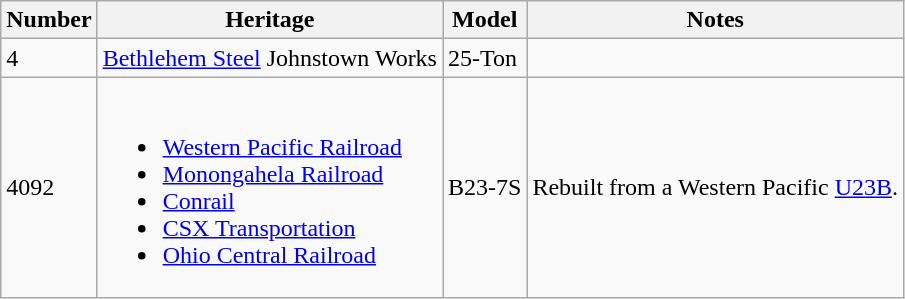<table class="wikitable">
<tr>
<th>Number</th>
<th>Heritage</th>
<th>Model</th>
<th>Notes</th>
</tr>
<tr>
<td>4</td>
<td><a href='#'>Bethlehem Steel</a> Johnstown Works</td>
<td>25-Ton</td>
<td></td>
</tr>
<tr>
<td>4092</td>
<td><br><ul><li><a href='#'>Western Pacific Railroad</a></li><li><a href='#'>Monongahela Railroad</a></li><li><a href='#'>Conrail</a></li><li><a href='#'>CSX Transportation</a></li><li><a href='#'>Ohio Central Railroad</a></li></ul></td>
<td>B23-7S</td>
<td>Rebuilt from a Western Pacific <a href='#'>U23B</a>.</td>
</tr>
</table>
